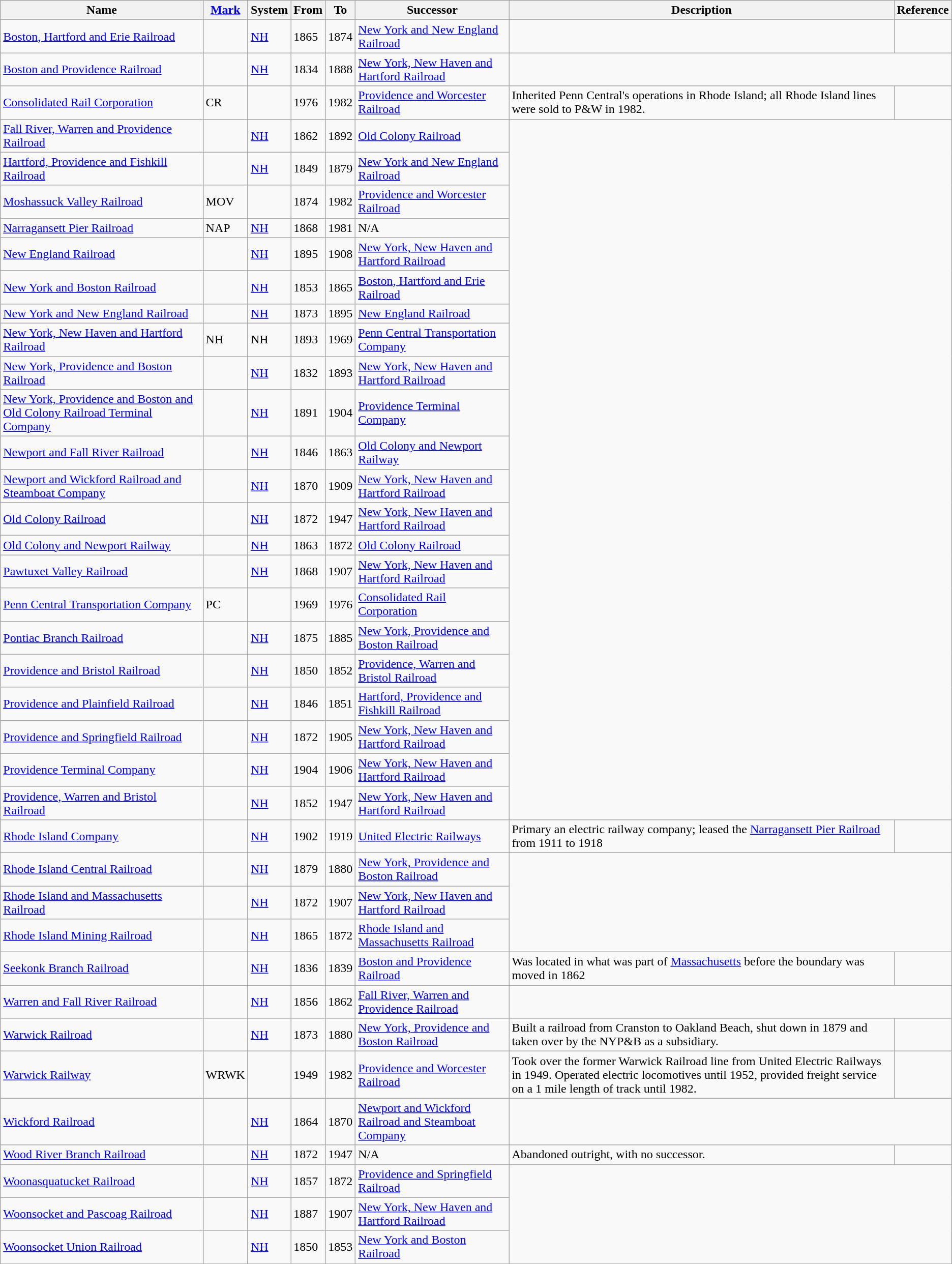<table class="wikitable sortable">
<tr>
<th>Name</th>
<th><a href='#'>Mark</a></th>
<th>System</th>
<th>From</th>
<th>To</th>
<th>Successor</th>
<th>Description</th>
<th>Reference</th>
</tr>
<tr>
<td><a href='#'>Boston, Hartford and Erie Railroad</a></td>
<td></td>
<td><a href='#'>NH</a></td>
<td>1865</td>
<td>1874</td>
<td><a href='#'>New York and New England Railroad</a></td>
<td></td>
<td></td>
</tr>
<tr>
<td><a href='#'>Boston and Providence Railroad</a></td>
<td></td>
<td><a href='#'>NH</a></td>
<td>1834</td>
<td>1888</td>
<td><a href='#'>New York, New Haven and Hartford Railroad</a></td>
</tr>
<tr>
<td><a href='#'>Consolidated Rail Corporation</a></td>
<td>CR</td>
<td></td>
<td>1976</td>
<td>1982</td>
<td><a href='#'>Providence and Worcester Railroad</a></td>
<td>Inherited Penn Central's operations in Rhode Island; all Rhode Island lines were sold to P&W in 1982.</td>
<td></td>
</tr>
<tr>
<td><a href='#'>Fall River, Warren and Providence Railroad</a></td>
<td></td>
<td><a href='#'>NH</a></td>
<td>1862</td>
<td>1892</td>
<td><a href='#'>Old Colony Railroad</a></td>
</tr>
<tr>
<td><a href='#'>Hartford, Providence and Fishkill Railroad</a></td>
<td></td>
<td><a href='#'>NH</a></td>
<td>1849</td>
<td>1879</td>
<td><a href='#'>New York and New England Railroad</a></td>
</tr>
<tr>
<td><a href='#'>Moshassuck Valley Railroad</a></td>
<td>MOV</td>
<td></td>
<td>1874</td>
<td>1982</td>
<td><a href='#'>Providence and Worcester Railroad</a></td>
</tr>
<tr>
<td><a href='#'>Narragansett Pier Railroad</a></td>
<td>NAP</td>
<td><a href='#'>NH</a></td>
<td>1868</td>
<td>1981</td>
<td>N/A</td>
</tr>
<tr>
<td><a href='#'>New England Railroad</a></td>
<td></td>
<td><a href='#'>NH</a></td>
<td>1895</td>
<td>1908</td>
<td><a href='#'>New York, New Haven and Hartford Railroad</a></td>
</tr>
<tr>
<td><a href='#'>New York and Boston Railroad</a></td>
<td></td>
<td><a href='#'>NH</a></td>
<td>1853</td>
<td>1865</td>
<td><a href='#'>Boston, Hartford and Erie Railroad</a></td>
</tr>
<tr>
<td><a href='#'>New York and New England Railroad</a></td>
<td></td>
<td><a href='#'>NH</a></td>
<td>1873</td>
<td>1895</td>
<td><a href='#'>New England Railroad</a></td>
</tr>
<tr>
<td><a href='#'>New York, New Haven and Hartford Railroad</a></td>
<td>NH</td>
<td>NH</td>
<td>1893</td>
<td>1969</td>
<td><a href='#'>Penn Central Transportation Company</a></td>
</tr>
<tr>
<td><a href='#'>New York, Providence and Boston Railroad</a></td>
<td></td>
<td><a href='#'>NH</a></td>
<td>1832</td>
<td>1893</td>
<td><a href='#'>New York, New Haven and Hartford Railroad</a></td>
</tr>
<tr>
<td><a href='#'>New York, Providence and Boston and Old Colony Railroad Terminal Company</a></td>
<td></td>
<td><a href='#'>NH</a></td>
<td>1891</td>
<td>1904</td>
<td><a href='#'>Providence Terminal Company</a></td>
</tr>
<tr>
<td><a href='#'>Newport and Fall River Railroad</a></td>
<td></td>
<td><a href='#'>NH</a></td>
<td>1846</td>
<td>1863</td>
<td><a href='#'>Old Colony and Newport Railway</a></td>
</tr>
<tr>
<td><a href='#'>Newport and Wickford Railroad and Steamboat Company</a></td>
<td></td>
<td><a href='#'>NH</a></td>
<td>1870</td>
<td>1909</td>
<td><a href='#'>New York, New Haven and Hartford Railroad</a></td>
</tr>
<tr>
<td><a href='#'>Old Colony Railroad</a></td>
<td></td>
<td><a href='#'>NH</a></td>
<td>1872</td>
<td>1947</td>
<td><a href='#'>New York, New Haven and Hartford Railroad</a></td>
</tr>
<tr>
<td><a href='#'>Old Colony and Newport Railway</a></td>
<td></td>
<td><a href='#'>NH</a></td>
<td>1863</td>
<td>1872</td>
<td><a href='#'>Old Colony Railroad</a></td>
</tr>
<tr>
<td><a href='#'>Pawtuxet Valley Railroad</a></td>
<td></td>
<td><a href='#'>NH</a></td>
<td>1868</td>
<td>1907</td>
<td><a href='#'>New York, New Haven and Hartford Railroad</a></td>
</tr>
<tr>
<td><a href='#'>Penn Central Transportation Company</a></td>
<td>PC</td>
<td></td>
<td>1969</td>
<td>1976</td>
<td><a href='#'>Consolidated Rail Corporation</a></td>
</tr>
<tr>
<td><a href='#'>Pontiac Branch Railroad</a></td>
<td></td>
<td><a href='#'>NH</a></td>
<td>1875</td>
<td>1885</td>
<td><a href='#'>New York, Providence and Boston Railroad</a></td>
</tr>
<tr>
<td><a href='#'>Providence and Bristol Railroad</a></td>
<td></td>
<td><a href='#'>NH</a></td>
<td>1850</td>
<td>1852</td>
<td><a href='#'>Providence, Warren and Bristol Railroad</a></td>
</tr>
<tr>
<td><a href='#'>Providence and Plainfield Railroad</a></td>
<td></td>
<td><a href='#'>NH</a></td>
<td>1846</td>
<td>1851</td>
<td><a href='#'>Hartford, Providence and Fishkill Railroad</a></td>
</tr>
<tr>
<td><a href='#'>Providence and Springfield Railroad</a></td>
<td></td>
<td><a href='#'>NH</a></td>
<td>1872</td>
<td>1905</td>
<td><a href='#'>New York, New Haven and Hartford Railroad</a></td>
</tr>
<tr>
<td><a href='#'>Providence Terminal Company</a></td>
<td></td>
<td><a href='#'>NH</a></td>
<td>1904</td>
<td>1906</td>
<td><a href='#'>New York, New Haven and Hartford Railroad</a></td>
</tr>
<tr>
<td><a href='#'>Providence, Warren and Bristol Railroad</a></td>
<td></td>
<td><a href='#'>NH</a></td>
<td>1852</td>
<td>1947</td>
<td><a href='#'>New York, New Haven and Hartford Railroad</a></td>
</tr>
<tr>
<td><a href='#'>Rhode Island Company</a></td>
<td></td>
<td><a href='#'>NH</a></td>
<td>1902</td>
<td>1919</td>
<td><a href='#'>United Electric Railways</a></td>
<td>Primary an electric railway company; leased the <a href='#'>Narragansett Pier Railroad</a> from 1911 to 1918</td>
<td></td>
</tr>
<tr>
<td><a href='#'>Rhode Island Central Railroad</a></td>
<td></td>
<td><a href='#'>NH</a></td>
<td>1879</td>
<td>1880</td>
<td><a href='#'>New York, Providence and Boston Railroad</a></td>
</tr>
<tr>
<td><a href='#'>Rhode Island and Massachusetts Railroad</a></td>
<td></td>
<td><a href='#'>NH</a></td>
<td>1872</td>
<td>1907</td>
<td><a href='#'>New York, New Haven and Hartford Railroad</a></td>
</tr>
<tr>
<td><a href='#'>Rhode Island Mining Railroad</a></td>
<td></td>
<td><a href='#'>NH</a></td>
<td>1865</td>
<td>1872</td>
<td><a href='#'>Rhode Island and Massachusetts Railroad</a></td>
</tr>
<tr>
<td><a href='#'>Seekonk Branch Railroad</a></td>
<td></td>
<td><a href='#'>NH</a></td>
<td>1836</td>
<td>1839</td>
<td><a href='#'>Boston and Providence Railroad</a></td>
<td>Was located in what was part of <a href='#'>Massachusetts</a> before the boundary was moved in 1862</td>
<td></td>
</tr>
<tr>
<td><a href='#'>Warren and Fall River Railroad</a></td>
<td></td>
<td><a href='#'>NH</a></td>
<td>1856</td>
<td>1862</td>
<td><a href='#'>Fall River, Warren and Providence Railroad</a></td>
</tr>
<tr>
<td><a href='#'>Warwick Railroad</a></td>
<td></td>
<td><a href='#'>NH</a></td>
<td>1873</td>
<td>1880</td>
<td><a href='#'>New York, Providence and Boston Railroad</a></td>
<td>Built a railroad from Cranston to Oakland Beach, shut down in 1879 and taken over by the NYP&B as a subsidiary.</td>
<td></td>
</tr>
<tr>
<td><a href='#'>Warwick Railway</a></td>
<td>WRWK</td>
<td></td>
<td>1949</td>
<td>1982</td>
<td><a href='#'>Providence and Worcester Railroad</a></td>
<td>Took over the former Warwick Railroad line from United Electric Railways in 1949. Operated electric locomotives until 1952, provided freight service on a 1 mile length of track until 1982.</td>
<td></td>
</tr>
<tr>
<td><a href='#'>Wickford Railroad</a></td>
<td></td>
<td><a href='#'>NH</a></td>
<td>1864</td>
<td>1870</td>
<td><a href='#'>Newport and Wickford Railroad and Steamboat Company</a></td>
</tr>
<tr>
<td><a href='#'>Wood River Branch Railroad</a></td>
<td></td>
<td><a href='#'>NH</a></td>
<td>1872</td>
<td>1947</td>
<td>N/A</td>
<td>Abandoned outright, with no successor.</td>
<td></td>
</tr>
<tr>
<td><a href='#'>Woonasquatucket Railroad</a></td>
<td></td>
<td><a href='#'>NH</a></td>
<td>1857</td>
<td>1872</td>
<td><a href='#'>Providence and Springfield Railroad</a></td>
</tr>
<tr>
<td><a href='#'>Woonsocket and Pascoag Railroad</a></td>
<td></td>
<td><a href='#'>NH</a></td>
<td>1887</td>
<td>1907</td>
<td><a href='#'>New York, New Haven and Hartford Railroad</a></td>
</tr>
<tr>
<td><a href='#'>Woonsocket Union Railroad</a></td>
<td></td>
<td><a href='#'>NH</a></td>
<td>1850</td>
<td>1853</td>
<td><a href='#'>New York and Boston Railroad</a></td>
</tr>
</table>
